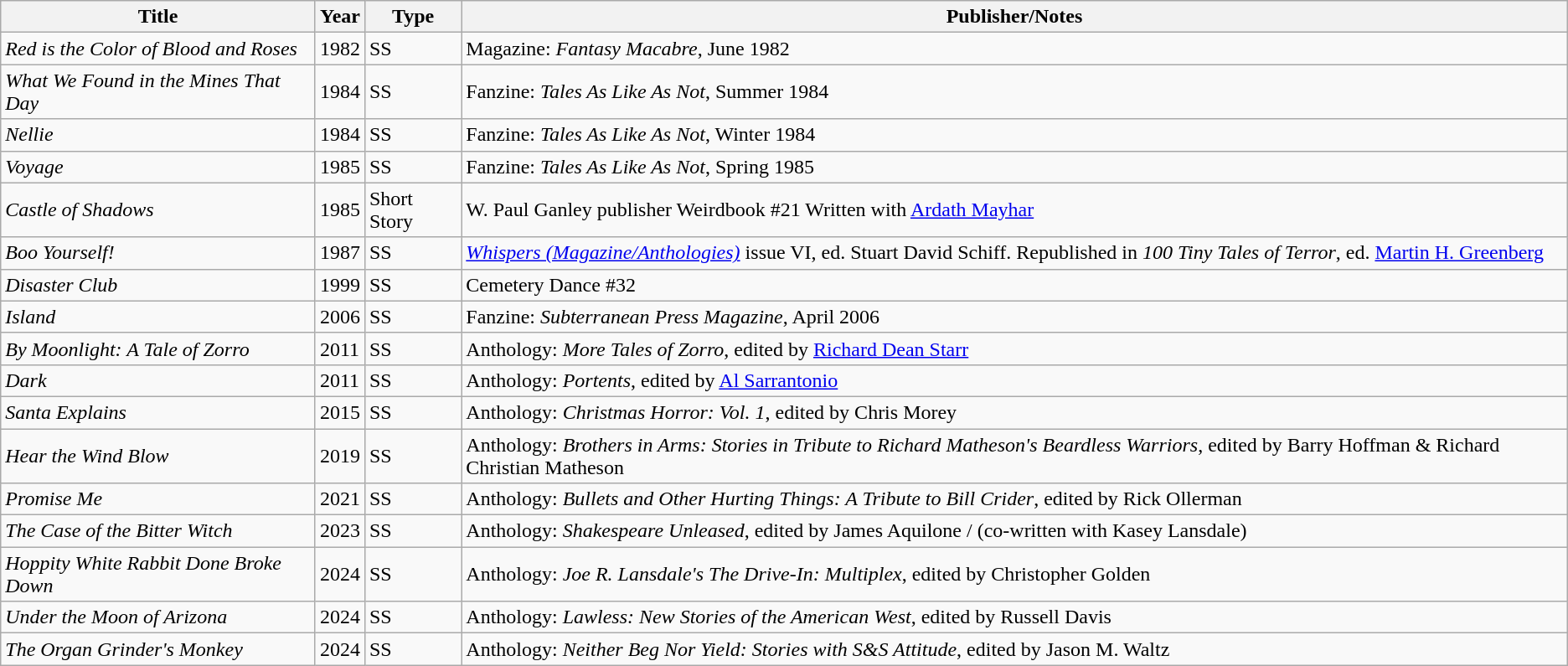<table class="wikitable sortable">
<tr>
<th>Title</th>
<th>Year</th>
<th>Type</th>
<th>Publisher/Notes</th>
</tr>
<tr>
<td><em>Red is the Color of Blood and Roses</em></td>
<td>1982</td>
<td>SS</td>
<td>Magazine: <em>Fantasy Macabre</em>, June 1982</td>
</tr>
<tr>
<td><em>What We Found in the Mines That Day</em></td>
<td>1984</td>
<td>SS</td>
<td>Fanzine: <em>Tales As Like As Not</em>, Summer 1984</td>
</tr>
<tr>
<td><em>Nellie</em></td>
<td>1984</td>
<td>SS</td>
<td>Fanzine: <em>Tales As Like As Not</em>, Winter 1984</td>
</tr>
<tr>
<td><em>Voyage</em></td>
<td>1985</td>
<td>SS</td>
<td>Fanzine: <em>Tales As Like As Not</em>, Spring 1985</td>
</tr>
<tr>
<td><em>Castle of Shadows</em></td>
<td>1985</td>
<td>Short Story</td>
<td>W. Paul Ganley publisher Weirdbook #21 Written with <a href='#'>Ardath Mayhar</a></td>
</tr>
<tr>
<td><em>Boo Yourself!</em></td>
<td>1987</td>
<td>SS</td>
<td><em><a href='#'>Whispers (Magazine/Anthologies)</a></em> issue VI, ed. Stuart David Schiff. Republished in <em>100 Tiny Tales of Terror</em>, ed. <a href='#'>Martin H. Greenberg</a></td>
</tr>
<tr>
<td><em>Disaster Club</em></td>
<td>1999</td>
<td>SS</td>
<td>Cemetery Dance #32</td>
</tr>
<tr>
<td><em>Island</em></td>
<td>2006</td>
<td>SS</td>
<td>Fanzine: <em>Subterranean Press Magazine</em>, April 2006</td>
</tr>
<tr>
<td><em>By Moonlight: A Tale of Zorro</em></td>
<td>2011</td>
<td>SS</td>
<td>Anthology: <em>More Tales of Zorro</em>, edited by <a href='#'>Richard Dean Starr</a></td>
</tr>
<tr>
<td><em>Dark</em></td>
<td>2011</td>
<td>SS</td>
<td>Anthology: <em>Portents</em>, edited by  <a href='#'>Al Sarrantonio</a></td>
</tr>
<tr>
<td><em>Santa Explains</em></td>
<td>2015</td>
<td>SS</td>
<td>Anthology: <em>Christmas Horror: Vol. 1</em>, edited  by Chris Morey</td>
</tr>
<tr>
<td><em>Hear the Wind Blow</em></td>
<td>2019</td>
<td>SS</td>
<td>Anthology: <em>Brothers in Arms: Stories in Tribute to Richard Matheson's Beardless Warriors</em>, edited by Barry Hoffman & Richard Christian Matheson</td>
</tr>
<tr>
<td><em>Promise Me</em></td>
<td>2021</td>
<td>SS</td>
<td>Anthology: <em>Bullets and Other Hurting Things: A Tribute to Bill Crider</em>, edited by Rick Ollerman</td>
</tr>
<tr>
<td><em>The Case of the Bitter Witch</em></td>
<td>2023</td>
<td>SS</td>
<td>Anthology: <em>Shakespeare Unleased</em>, edited by  James Aquilone / (co-written with Kasey Lansdale)</td>
</tr>
<tr>
<td><em>Hoppity White Rabbit Done Broke Down</em></td>
<td>2024</td>
<td>SS</td>
<td>Anthology: <em>Joe R. Lansdale's The Drive-In: Multiplex</em>, edited by Christopher Golden</td>
</tr>
<tr>
<td><em>Under the Moon of Arizona</em></td>
<td>2024</td>
<td>SS</td>
<td>Anthology: <em>Lawless: New Stories of the American West</em>, edited by Russell Davis</td>
</tr>
<tr>
<td><em>The Organ Grinder's Monkey</em></td>
<td>2024</td>
<td>SS</td>
<td>Anthology: <em>Neither Beg Nor Yield: Stories with S&S Attitude</em>, edited by Jason M. Waltz</td>
</tr>
</table>
